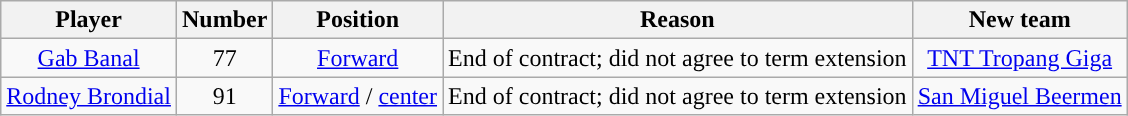<table class="wikitable sortable sortable">
<tr>
<th>Player</th>
<th>Number</th>
<th>Position</th>
<th>Reason</th>
<th>New team</th>
</tr>
<tr style="text-align: center">
<td><a href='#'>Gab Banal</a></td>
<td>77</td>
<td><a href='#'>Forward</a></td>
<td>End of contract; did not agree to term extension</td>
<td><a href='#'>TNT Tropang Giga</a></td>
</tr>
<tr style="text-align: center">
<td><a href='#'>Rodney Brondial</a></td>
<td>91</td>
<td><a href='#'>Forward</a> / <a href='#'>center</a></td>
<td>End of contract; did not agree to term extension</td>
<td><a href='#'>San Miguel Beermen</a></td>
</tr>
</table>
